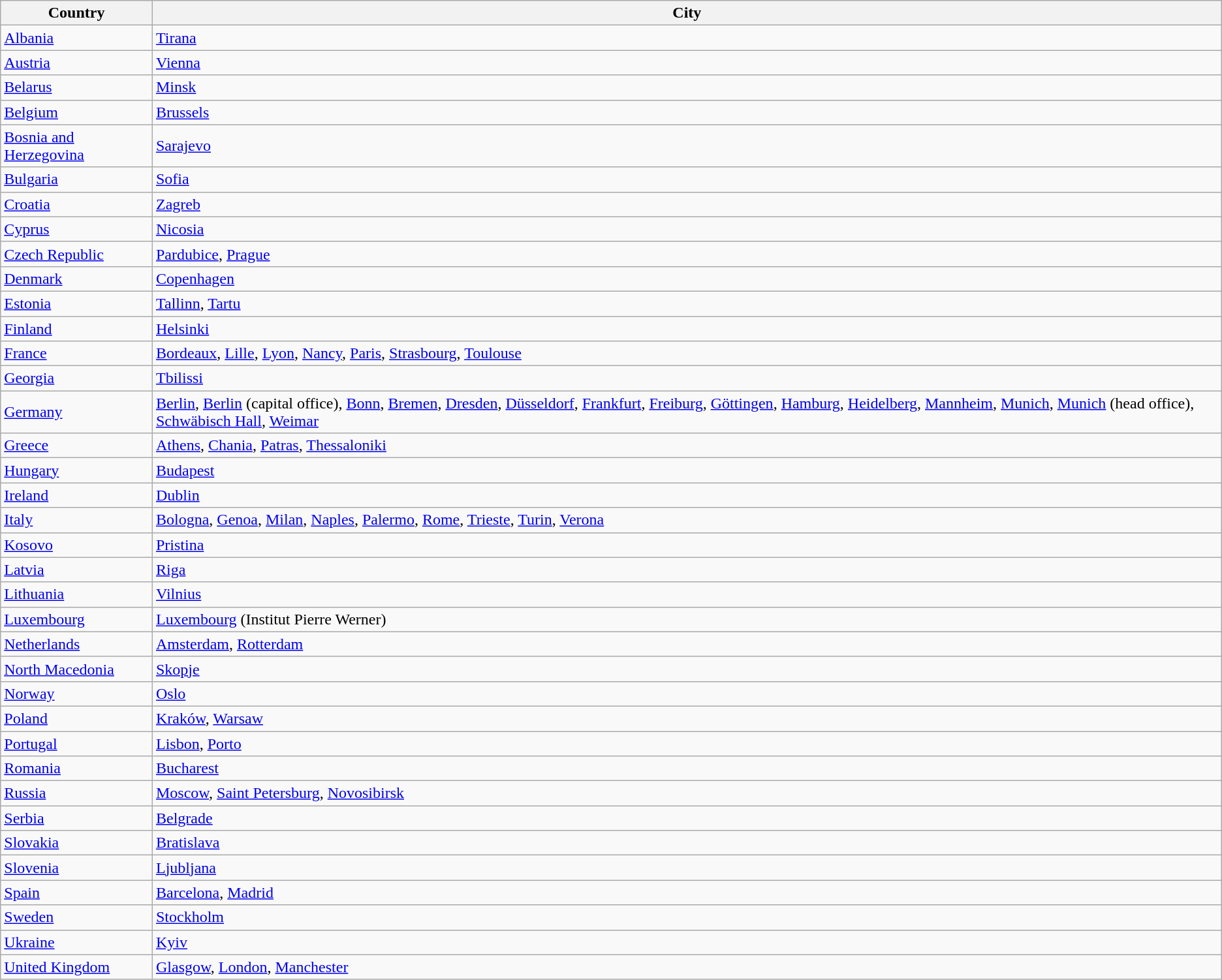<table class="wikitable">
<tr>
<th>Country</th>
<th>City</th>
</tr>
<tr>
<td><a href='#'>Albania</a></td>
<td><a href='#'>Tirana</a></td>
</tr>
<tr>
<td><a href='#'>Austria</a></td>
<td><a href='#'>Vienna</a></td>
</tr>
<tr>
<td><a href='#'>Belarus</a></td>
<td><a href='#'>Minsk</a></td>
</tr>
<tr>
<td><a href='#'>Belgium</a></td>
<td><a href='#'>Brussels</a></td>
</tr>
<tr>
<td><a href='#'>Bosnia and Herzegovina</a></td>
<td><a href='#'>Sarajevo</a></td>
</tr>
<tr>
<td><a href='#'>Bulgaria</a></td>
<td><a href='#'>Sofia</a></td>
</tr>
<tr>
<td><a href='#'>Croatia</a></td>
<td><a href='#'>Zagreb</a></td>
</tr>
<tr>
<td><a href='#'>Cyprus</a></td>
<td><a href='#'>Nicosia</a></td>
</tr>
<tr>
<td><a href='#'>Czech Republic</a></td>
<td><a href='#'>Pardubice</a>, <a href='#'>Prague</a></td>
</tr>
<tr>
<td><a href='#'>Denmark</a></td>
<td><a href='#'>Copenhagen</a></td>
</tr>
<tr>
<td><a href='#'>Estonia</a></td>
<td><a href='#'>Tallinn</a>, <a href='#'>Tartu</a></td>
</tr>
<tr>
<td><a href='#'>Finland</a></td>
<td><a href='#'>Helsinki</a></td>
</tr>
<tr>
<td><a href='#'>France</a></td>
<td><a href='#'>Bordeaux</a>, <a href='#'>Lille</a>, <a href='#'>Lyon</a>, <a href='#'>Nancy</a>, <a href='#'>Paris</a>, <a href='#'>Strasbourg</a>, <a href='#'>Toulouse</a></td>
</tr>
<tr>
<td><a href='#'>Georgia</a></td>
<td><a href='#'>Tbilissi</a></td>
</tr>
<tr>
<td><a href='#'>Germany</a></td>
<td><a href='#'>Berlin</a>, <a href='#'>Berlin</a> (capital office), <a href='#'>Bonn</a>, <a href='#'>Bremen</a>, <a href='#'>Dresden</a>, <a href='#'>Düsseldorf</a>, <a href='#'>Frankfurt</a>, <a href='#'>Freiburg</a>, <a href='#'>Göttingen</a>, <a href='#'>Hamburg</a>, <a href='#'>Heidelberg</a>, <a href='#'>Mannheim</a>, <a href='#'>Munich</a>, <a href='#'>Munich</a> (head office), <a href='#'>Schwäbisch Hall</a>, <a href='#'>Weimar</a></td>
</tr>
<tr>
<td><a href='#'>Greece</a></td>
<td><a href='#'>Athens</a>, <a href='#'>Chania</a>, <a href='#'>Patras</a>, <a href='#'>Thessaloniki</a></td>
</tr>
<tr>
<td><a href='#'>Hungary</a></td>
<td><a href='#'>Budapest</a></td>
</tr>
<tr>
<td><a href='#'>Ireland</a></td>
<td><a href='#'>Dublin</a></td>
</tr>
<tr>
<td><a href='#'>Italy</a></td>
<td><a href='#'>Bologna</a>, <a href='#'>Genoa</a>, <a href='#'>Milan</a>, <a href='#'>Naples</a>, <a href='#'>Palermo</a>, <a href='#'>Rome</a>, <a href='#'>Trieste</a>, <a href='#'>Turin</a>, <a href='#'>Verona</a></td>
</tr>
<tr>
<td><a href='#'>Kosovo</a></td>
<td><a href='#'>Pristina</a></td>
</tr>
<tr>
<td><a href='#'>Latvia</a></td>
<td><a href='#'>Riga</a></td>
</tr>
<tr>
<td><a href='#'>Lithuania</a></td>
<td><a href='#'>Vilnius</a></td>
</tr>
<tr>
<td><a href='#'>Luxembourg</a></td>
<td><a href='#'>Luxembourg</a> (Institut Pierre Werner)</td>
</tr>
<tr>
<td><a href='#'>Netherlands</a></td>
<td><a href='#'>Amsterdam</a>, <a href='#'>Rotterdam</a></td>
</tr>
<tr>
<td><a href='#'>North Macedonia</a></td>
<td><a href='#'>Skopje</a></td>
</tr>
<tr>
<td><a href='#'>Norway</a></td>
<td><a href='#'>Oslo</a></td>
</tr>
<tr>
<td><a href='#'>Poland</a></td>
<td><a href='#'>Kraków</a>, <a href='#'>Warsaw</a></td>
</tr>
<tr>
<td><a href='#'>Portugal</a></td>
<td><a href='#'>Lisbon</a>, <a href='#'>Porto</a></td>
</tr>
<tr>
<td><a href='#'>Romania</a></td>
<td><a href='#'>Bucharest</a></td>
</tr>
<tr>
<td><a href='#'>Russia</a></td>
<td><a href='#'>Moscow</a>, <a href='#'>Saint Petersburg</a>, <a href='#'>Novosibirsk</a></td>
</tr>
<tr>
<td><a href='#'>Serbia</a></td>
<td><a href='#'>Belgrade</a></td>
</tr>
<tr>
<td><a href='#'>Slovakia</a></td>
<td><a href='#'>Bratislava</a></td>
</tr>
<tr>
<td><a href='#'>Slovenia</a></td>
<td><a href='#'>Ljubljana</a></td>
</tr>
<tr>
<td><a href='#'>Spain</a></td>
<td><a href='#'>Barcelona</a>, <a href='#'>Madrid</a></td>
</tr>
<tr>
<td><a href='#'>Sweden</a></td>
<td><a href='#'>Stockholm</a></td>
</tr>
<tr>
<td><a href='#'>Ukraine</a></td>
<td><a href='#'>Kyiv</a></td>
</tr>
<tr>
<td><a href='#'>United Kingdom</a></td>
<td><a href='#'>Glasgow</a>, <a href='#'>London</a>, <a href='#'>Manchester</a></td>
</tr>
</table>
